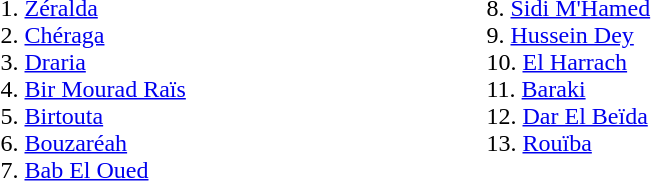<table>
<tr valign="top">
<td style="width: 20em"><br>1. <a href='#'>Zéralda</a><br>
2. <a href='#'>Chéraga</a><br>
3. <a href='#'>Draria</a><br>
4. <a href='#'>Bir Mourad Raïs</a><br>
5. <a href='#'>Birtouta</a><br>
6. <a href='#'>Bouzaréah</a><br>
7. <a href='#'>Bab El Oued</a></td>
<td style="width: 20em"><br>8. <a href='#'>Sidi M'Hamed</a><br>
9. <a href='#'>Hussein Dey</a><br>
10. <a href='#'>El Harrach</a><br>
11. <a href='#'>Baraki</a><br>
12. <a href='#'>Dar El Beïda</a><br>
13. <a href='#'>Rouïba</a></td>
<td><br></td>
</tr>
</table>
